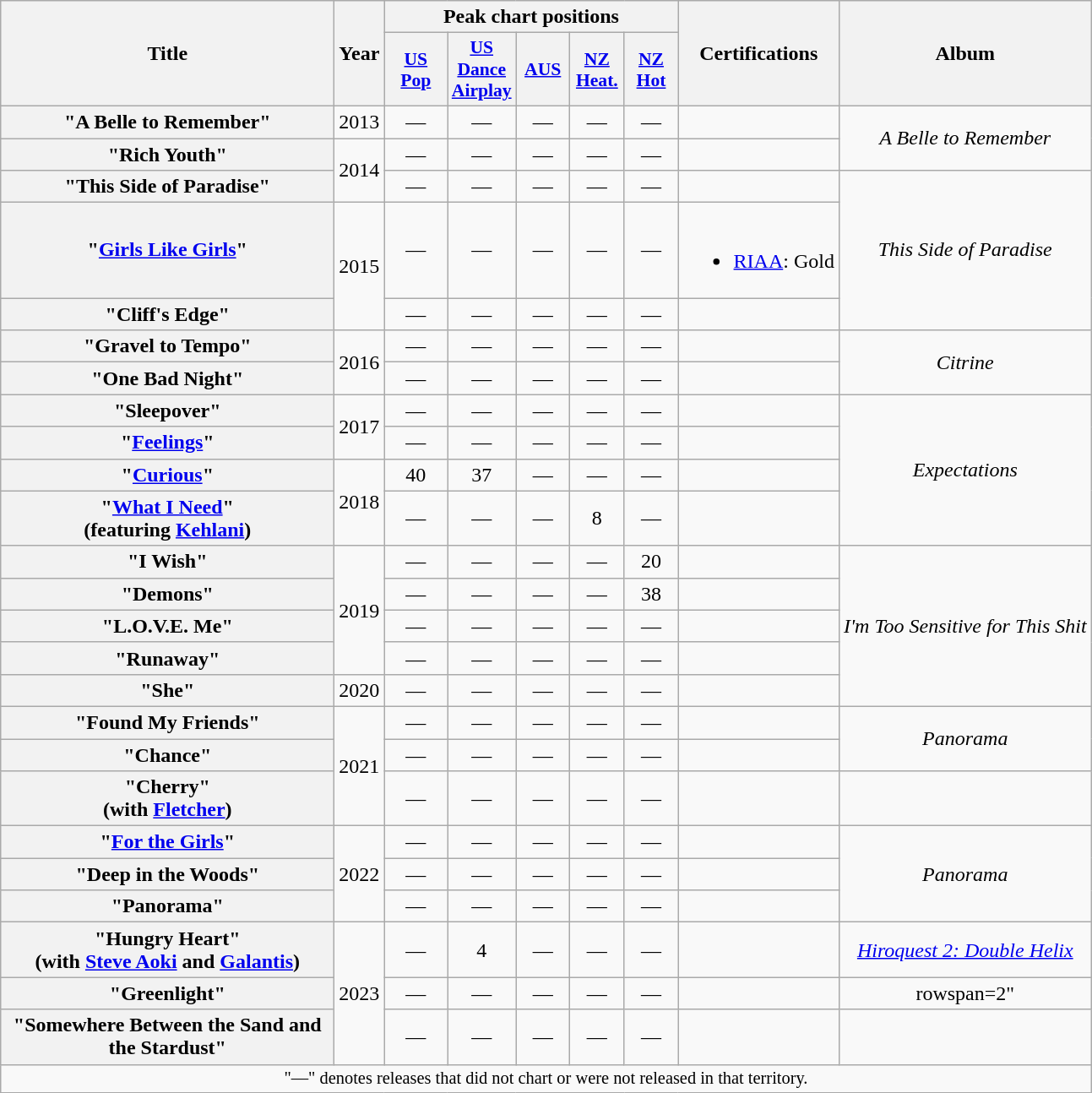<table class="wikitable plainrowheaders" style="text-align:center;" border="1">
<tr>
<th scope="col" rowspan="2" style="width:16em;">Title</th>
<th scope="col" rowspan="2">Year</th>
<th colspan="5">Peak chart positions</th>
<th scope="col" rowspan="2">Certifications</th>
<th scope="col" rowspan="2">Album</th>
</tr>
<tr>
<th scope="col" style="width:3em;font-size:90%;"><a href='#'>US<br>Pop</a><br></th>
<th scope="col" style="width:3em;font-size:90%;"><a href='#'>US<br>Dance<br>Airplay</a><br></th>
<th scope="col" style="width:2.5em;font-size:90%;"><a href='#'>AUS</a><br></th>
<th scope="col" style="width:2.5em;font-size:90%;"><a href='#'>NZ<br>Heat.</a><br></th>
<th scope="col" style="width:2.5em;font-size:90%;"><a href='#'>NZ<br>Hot</a><br></th>
</tr>
<tr>
<th scope="row">"A Belle to Remember"</th>
<td>2013</td>
<td>—</td>
<td>—</td>
<td>—</td>
<td>—</td>
<td>—</td>
<td></td>
<td rowspan="2"><em>A Belle to Remember</em></td>
</tr>
<tr>
<th scope="row">"Rich Youth"</th>
<td rowspan="2">2014</td>
<td>—</td>
<td>—</td>
<td>—</td>
<td>—</td>
<td>—</td>
<td></td>
</tr>
<tr>
<th scope="row">"This Side of Paradise"</th>
<td>—</td>
<td>—</td>
<td>—</td>
<td>—</td>
<td>—</td>
<td></td>
<td rowspan="3"><em>This Side of Paradise</em></td>
</tr>
<tr>
<th scope="row">"<a href='#'>Girls Like Girls</a>"</th>
<td rowspan="2">2015</td>
<td>—</td>
<td>—</td>
<td>—</td>
<td>—</td>
<td>—</td>
<td><br><ul><li><a href='#'>RIAA</a>: Gold</li></ul></td>
</tr>
<tr>
<th scope="row">"Cliff's Edge"</th>
<td>—</td>
<td>—</td>
<td>—</td>
<td>—</td>
<td>—</td>
<td></td>
</tr>
<tr>
<th scope="row">"Gravel to Tempo"</th>
<td rowspan="2">2016</td>
<td>—</td>
<td>—</td>
<td>—</td>
<td>—</td>
<td>—</td>
<td></td>
<td rowspan="2"><em>Citrine</em></td>
</tr>
<tr>
<th scope="row">"One Bad Night"</th>
<td>—</td>
<td>—</td>
<td>—</td>
<td>—</td>
<td>—</td>
<td></td>
</tr>
<tr>
<th scope="row">"Sleepover"</th>
<td rowspan="2">2017</td>
<td>—</td>
<td>—</td>
<td>—</td>
<td>—</td>
<td>—</td>
<td></td>
<td rowspan="4"><em>Expectations</em></td>
</tr>
<tr>
<th scope="row">"<a href='#'>Feelings</a>"</th>
<td>—</td>
<td>—</td>
<td>—</td>
<td>—</td>
<td>—</td>
<td></td>
</tr>
<tr>
<th scope="row">"<a href='#'>Curious</a>"</th>
<td rowspan="2">2018</td>
<td>40</td>
<td>37</td>
<td>—</td>
<td>—</td>
<td>—</td>
<td></td>
</tr>
<tr>
<th scope="row">"<a href='#'>What I Need</a>"<br><span>(featuring <a href='#'>Kehlani</a>)</span></th>
<td>—</td>
<td>—</td>
<td>—</td>
<td>8</td>
<td>—</td>
<td></td>
</tr>
<tr>
<th scope="row">"I Wish"</th>
<td rowspan="4">2019</td>
<td>—</td>
<td>—</td>
<td>—</td>
<td>—</td>
<td>20</td>
<td></td>
<td rowspan="5"><em>I'm Too Sensitive for This Shit</em></td>
</tr>
<tr>
<th scope="row">"Demons"</th>
<td>—</td>
<td>—</td>
<td>—</td>
<td>—</td>
<td>38</td>
<td></td>
</tr>
<tr>
<th scope="row">"L.O.V.E. Me"</th>
<td>—</td>
<td>—</td>
<td>—</td>
<td>—</td>
<td>—</td>
<td></td>
</tr>
<tr>
<th scope="row">"Runaway"</th>
<td>—</td>
<td>—</td>
<td>—</td>
<td>—</td>
<td>—</td>
<td></td>
</tr>
<tr>
<th scope="row">"She"</th>
<td>2020</td>
<td>—</td>
<td>—</td>
<td>—</td>
<td>—</td>
<td>—</td>
<td></td>
</tr>
<tr>
<th scope="row">"Found My Friends"</th>
<td rowspan="3">2021</td>
<td>—</td>
<td>—</td>
<td>—</td>
<td>—</td>
<td>—</td>
<td></td>
<td rowspan="2"><em>Panorama</em></td>
</tr>
<tr>
<th scope="row">"Chance"</th>
<td>—</td>
<td>—</td>
<td>—</td>
<td>—</td>
<td>—</td>
<td></td>
</tr>
<tr>
<th scope="row">"Cherry"<br><span>(with <a href='#'>Fletcher</a>)</span></th>
<td>—</td>
<td>—</td>
<td>—</td>
<td>—</td>
<td>—</td>
<td></td>
<td></td>
</tr>
<tr>
<th scope="row">"<a href='#'>For the Girls</a>"</th>
<td rowspan="3">2022</td>
<td>—</td>
<td>—</td>
<td>—</td>
<td>—</td>
<td>—</td>
<td></td>
<td rowspan="3"><em>Panorama</em></td>
</tr>
<tr>
<th scope="row">"Deep in the Woods"</th>
<td>—</td>
<td>—</td>
<td>—</td>
<td>—</td>
<td>—</td>
<td></td>
</tr>
<tr>
<th scope="row">"Panorama"</th>
<td>—</td>
<td>—</td>
<td>—</td>
<td>—</td>
<td>—</td>
<td></td>
</tr>
<tr>
<th scope="row">"Hungry Heart"<br><span>(with <a href='#'>Steve Aoki</a> and <a href='#'>Galantis</a>)</span></th>
<td rowspan="3">2023</td>
<td>—</td>
<td>4</td>
<td>—</td>
<td>—</td>
<td>—</td>
<td></td>
<td><em><a href='#'>Hiroquest 2: Double Helix</a></em></td>
</tr>
<tr>
<th scope="row">"Greenlight"</th>
<td>—</td>
<td>—</td>
<td>—</td>
<td>—</td>
<td>—</td>
<td></td>
<td>rowspan=2" </td>
</tr>
<tr>
<th scope="row">"Somewhere Between the Sand and the Stardust"</th>
<td>—</td>
<td>—</td>
<td>—</td>
<td>—</td>
<td>—</td>
<td></td>
</tr>
<tr>
<td colspan="13" style="font-size:85%">"—" denotes releases that did not chart or were not released in that territory.</td>
</tr>
</table>
